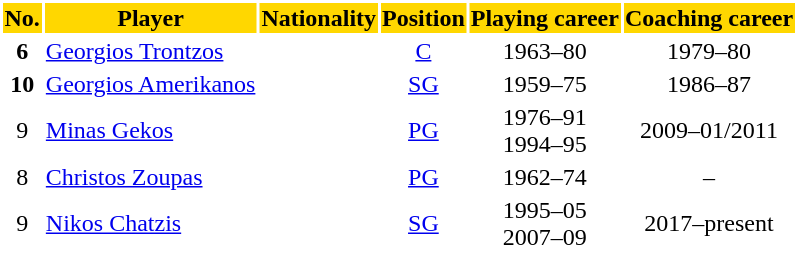<table style="text-align: center;  background:white; color:black">
<tr style="color:black;">
<th style="background:#FFD700;">No.</th>
<th style="background:#FFD700;">Player</th>
<th style="background:#FFD700;">Nationality</th>
<th style="background:#FFD700;">Position</th>
<th style="background:#FFD700;">Playing career</th>
<th style="background:#FFD700;">Coaching career</th>
</tr>
<tr>
<td><strong>6</strong></td>
<td align="left"><a href='#'>Georgios Trontzos</a></td>
<td></td>
<td><a href='#'>C</a></td>
<td>1963–80</td>
<td>1979–80</td>
</tr>
<tr>
<td><strong>10</strong></td>
<td align="left"><a href='#'>Georgios Amerikanos</a></td>
<td></td>
<td><a href='#'>SG</a></td>
<td>1959–75</td>
<td>1986–87</td>
</tr>
<tr>
<td>9</td>
<td align="left"><a href='#'>Minas Gekos</a></td>
<td></td>
<td><a href='#'>PG</a></td>
<td>1976–91<br>1994–95</td>
<td>2009–01/2011</td>
</tr>
<tr>
<td>8</td>
<td align="left"><a href='#'>Christos Zoupas</a></td>
<td></td>
<td><a href='#'>PG</a></td>
<td>1962–74</td>
<td>–</td>
</tr>
<tr>
<td>9</td>
<td align="left"><a href='#'>Nikos Chatzis</a></td>
<td></td>
<td><a href='#'>SG</a></td>
<td>1995–05<br>2007–09</td>
<td>2017–present</td>
</tr>
<tr>
</tr>
</table>
